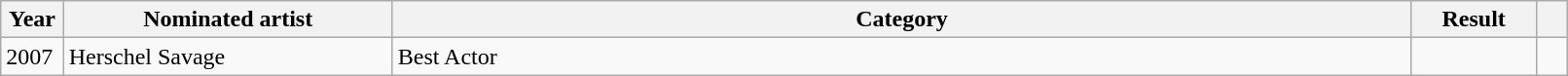<table class="wikitable" style="width:85%;">
<tr>
<th width=4%>Year</th>
<th style="width:21%;">Nominated artist</th>
<th style="width:65%;">Category</th>
<th style="width:8%;">Result</th>
<th width=3%></th>
</tr>
<tr>
<td>2007</td>
<td>Herschel Savage</td>
<td>Best Actor</td>
<td></td>
<td style="text-align:center;"></td>
</tr>
</table>
